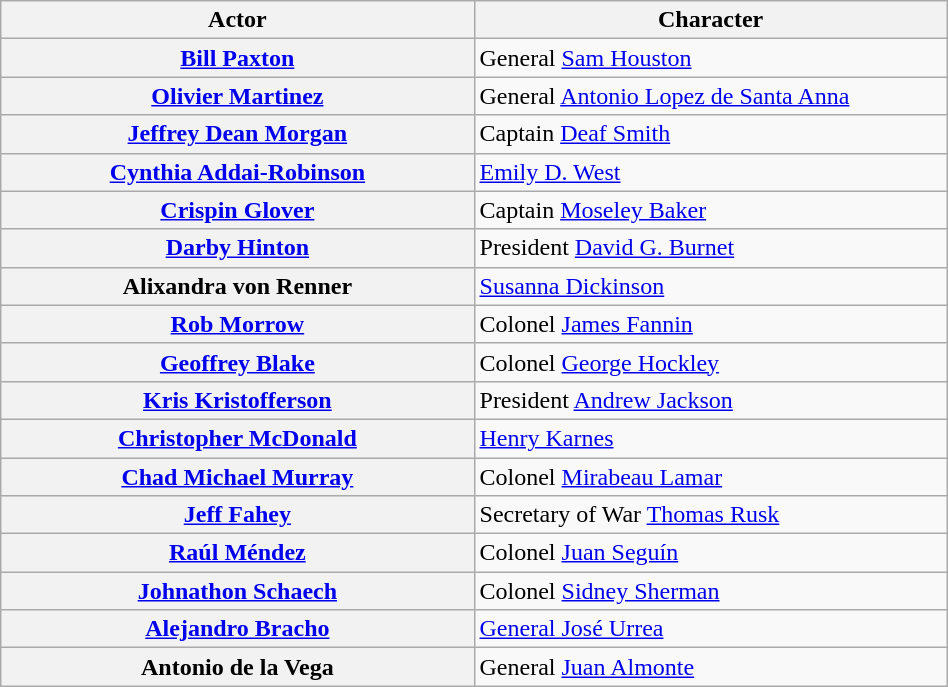<table class="wikitable plainrowheaders sortable" style="width:50%;">
<tr>
<th style="width:35%;">Actor</th>
<th style="width:35%;">Character</th>
</tr>
<tr>
<th scope="row"><a href='#'>Bill Paxton</a></th>
<td>General <a href='#'>Sam Houston</a></td>
</tr>
<tr>
<th scope="row"><a href='#'>Olivier Martinez</a></th>
<td>General <a href='#'>Antonio Lopez de Santa Anna</a></td>
</tr>
<tr>
<th scope="row"><a href='#'>Jeffrey Dean Morgan</a></th>
<td>Captain <a href='#'>Deaf Smith</a></td>
</tr>
<tr>
<th scope="row"><a href='#'>Cynthia Addai-Robinson</a></th>
<td><a href='#'>Emily D. West</a></td>
</tr>
<tr>
<th scope="row"><a href='#'>Crispin Glover</a></th>
<td>Captain <a href='#'>Moseley Baker</a></td>
</tr>
<tr>
<th scope="row"><a href='#'>Darby Hinton</a></th>
<td>President <a href='#'>David G. Burnet</a></td>
</tr>
<tr>
<th scope="row">Alixandra von Renner</th>
<td><a href='#'>Susanna Dickinson</a></td>
</tr>
<tr>
<th scope="row"><a href='#'>Rob Morrow</a></th>
<td>Colonel <a href='#'>James Fannin</a></td>
</tr>
<tr>
<th scope="row"><a href='#'>Geoffrey Blake</a></th>
<td>Colonel <a href='#'>George Hockley</a></td>
</tr>
<tr>
<th scope="row"><a href='#'>Kris Kristofferson</a></th>
<td>President <a href='#'>Andrew Jackson</a></td>
</tr>
<tr>
<th scope="row"><a href='#'>Christopher McDonald</a></th>
<td><a href='#'>Henry Karnes</a></td>
</tr>
<tr>
<th scope="row"><a href='#'>Chad Michael Murray</a></th>
<td>Colonel <a href='#'>Mirabeau Lamar</a></td>
</tr>
<tr>
<th scope="row"><a href='#'>Jeff Fahey</a></th>
<td>Secretary of War <a href='#'>Thomas Rusk</a></td>
</tr>
<tr>
<th scope="row"><a href='#'>Raúl Méndez</a></th>
<td>Colonel <a href='#'>Juan Seguín</a></td>
</tr>
<tr>
<th scope="row"><a href='#'>Johnathon Schaech</a></th>
<td>Colonel <a href='#'>Sidney Sherman</a></td>
</tr>
<tr>
<th scope="row"><a href='#'>Alejandro Bracho</a></th>
<td><a href='#'>General José Urrea</a></td>
</tr>
<tr>
<th scope="row">Antonio de la Vega</th>
<td>General <a href='#'>Juan Almonte</a></td>
</tr>
</table>
